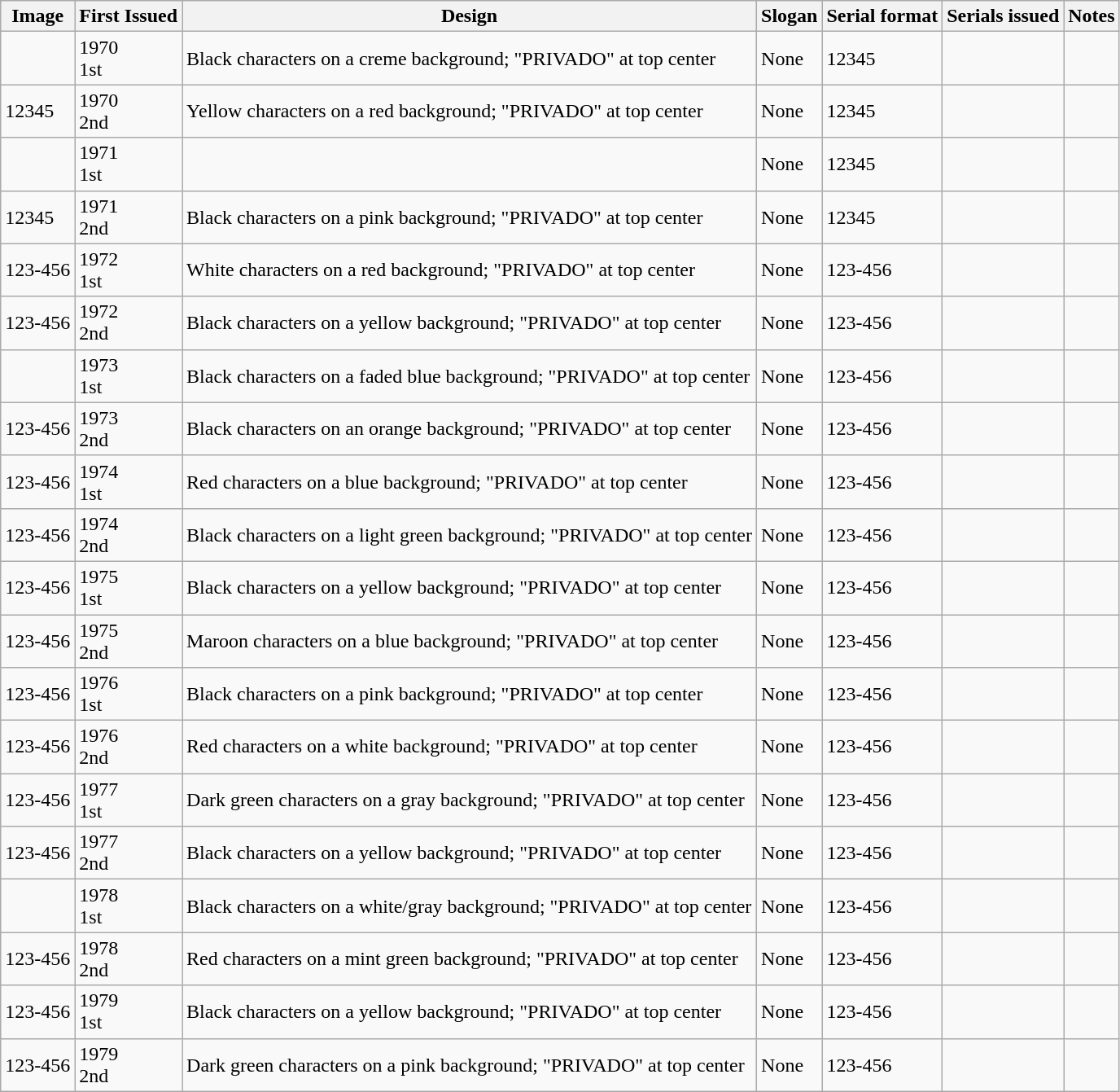<table class="wikitable">
<tr>
<th>Image</th>
<th>First Issued</th>
<th>Design</th>
<th>Slogan</th>
<th>Serial format</th>
<th>Serials issued</th>
<th>Notes</th>
</tr>
<tr>
<td></td>
<td>1970<br>1st</td>
<td>Black characters on a creme background; "PRIVADO" at top center</td>
<td>None</td>
<td>12345</td>
<td></td>
<td></td>
</tr>
<tr>
<td><div>12345</div></td>
<td>1970<br>2nd</td>
<td>Yellow characters on a red background; "PRIVADO" at top center</td>
<td>None</td>
<td>12345</td>
<td></td>
<td></td>
</tr>
<tr>
<td></td>
<td>1971<br>1st</td>
<td></td>
<td>None</td>
<td>12345</td>
<td></td>
<td></td>
</tr>
<tr>
<td><div>12345</div></td>
<td>1971<br>2nd</td>
<td>Black characters on a pink background; "PRIVADO" at top center</td>
<td>None</td>
<td>12345</td>
<td></td>
<td></td>
</tr>
<tr>
<td><div>123-456</div></td>
<td>1972<br>1st</td>
<td>White characters on a red background; "PRIVADO" at top center</td>
<td>None</td>
<td>123-456</td>
<td></td>
<td></td>
</tr>
<tr>
<td><div>123-456</div></td>
<td>1972<br>2nd</td>
<td>Black characters on a yellow background; "PRIVADO" at top center</td>
<td>None</td>
<td>123-456</td>
<td></td>
<td></td>
</tr>
<tr>
<td></td>
<td>1973<br>1st</td>
<td>Black characters on a faded blue background; "PRIVADO" at top center</td>
<td>None</td>
<td>123-456</td>
<td></td>
<td></td>
</tr>
<tr>
<td><div>123-456</div></td>
<td>1973<br>2nd</td>
<td>Black characters on an orange background; "PRIVADO" at top center</td>
<td>None</td>
<td>123-456</td>
<td></td>
<td></td>
</tr>
<tr>
<td><div>123-456</div></td>
<td>1974<br>1st</td>
<td>Red characters on a blue background; "PRIVADO" at top center</td>
<td>None</td>
<td>123-456</td>
<td></td>
<td></td>
</tr>
<tr>
<td><div>123-456</div></td>
<td>1974<br>2nd</td>
<td>Black characters on a light green background; "PRIVADO" at top center</td>
<td>None</td>
<td>123-456</td>
<td></td>
<td></td>
</tr>
<tr>
<td><div>123-456</div></td>
<td>1975<br>1st</td>
<td>Black characters on a yellow background; "PRIVADO" at top center</td>
<td>None</td>
<td>123-456</td>
<td></td>
<td></td>
</tr>
<tr>
<td><div>123-456</div></td>
<td>1975<br>2nd</td>
<td>Maroon characters on a blue background; "PRIVADO" at top center</td>
<td>None</td>
<td>123-456</td>
<td></td>
<td></td>
</tr>
<tr>
<td><div>123-456</div></td>
<td>1976<br>1st</td>
<td>Black characters on a pink background; "PRIVADO" at top center</td>
<td>None</td>
<td>123-456</td>
<td></td>
<td></td>
</tr>
<tr>
<td><div>123-456</div></td>
<td>1976<br>2nd</td>
<td>Red characters on a white background; "PRIVADO" at top center</td>
<td>None</td>
<td>123-456</td>
<td></td>
<td></td>
</tr>
<tr>
<td><div>123-456</div></td>
<td>1977<br>1st</td>
<td>Dark green characters on a gray background; "PRIVADO" at top center</td>
<td>None</td>
<td>123-456</td>
<td></td>
<td></td>
</tr>
<tr>
<td><div>123-456</div></td>
<td>1977<br>2nd</td>
<td>Black characters on a yellow background; "PRIVADO" at top center</td>
<td>None</td>
<td>123-456</td>
<td></td>
<td></td>
</tr>
<tr>
<td></td>
<td>1978<br>1st</td>
<td>Black characters on a white/gray background; "PRIVADO" at top center</td>
<td>None</td>
<td>123-456</td>
<td></td>
<td></td>
</tr>
<tr>
<td><div>123-456</div></td>
<td>1978<br>2nd</td>
<td>Red characters on a mint green background; "PRIVADO" at top center</td>
<td>None</td>
<td>123-456</td>
<td></td>
<td></td>
</tr>
<tr>
<td><div>123-456</div></td>
<td>1979<br>1st</td>
<td>Black characters on a yellow background; "PRIVADO" at top center</td>
<td>None</td>
<td>123-456</td>
<td></td>
<td></td>
</tr>
<tr>
<td><div>123-456</div></td>
<td>1979<br>2nd</td>
<td>Dark green characters on a pink background; "PRIVADO" at top center</td>
<td>None</td>
<td>123-456</td>
<td></td>
<td></td>
</tr>
</table>
